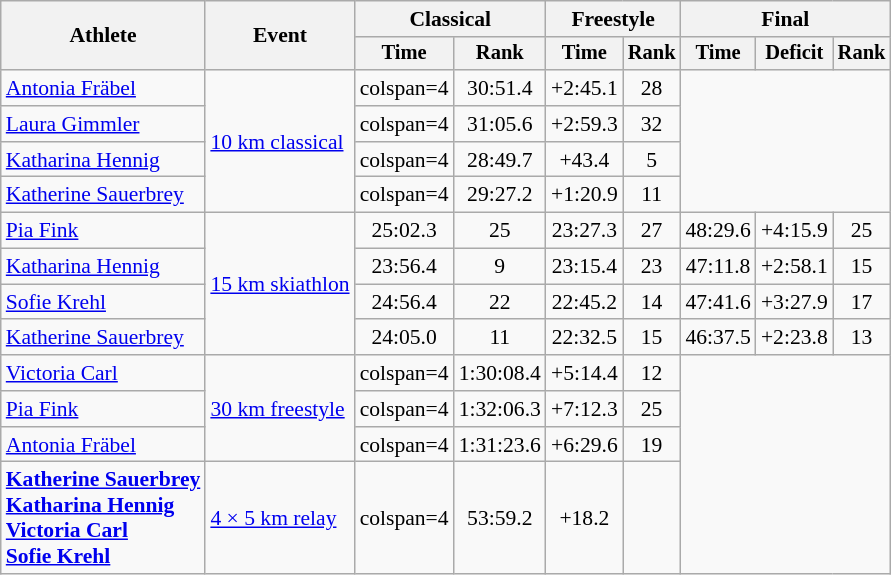<table class="wikitable" style="font-size:90%">
<tr>
<th rowspan=2>Athlete</th>
<th rowspan=2>Event</th>
<th colspan=2>Classical</th>
<th colspan=2>Freestyle</th>
<th colspan=3>Final</th>
</tr>
<tr style="font-size: 95%">
<th>Time</th>
<th>Rank</th>
<th>Time</th>
<th>Rank</th>
<th>Time</th>
<th>Deficit</th>
<th>Rank</th>
</tr>
<tr align=center>
<td align=left><a href='#'>Antonia Fräbel</a></td>
<td align=left rowspan=4><a href='#'>10 km classical</a></td>
<td>colspan=4</td>
<td>30:51.4</td>
<td>+2:45.1</td>
<td>28</td>
</tr>
<tr align=center>
<td align=left><a href='#'>Laura Gimmler</a></td>
<td>colspan=4</td>
<td>31:05.6</td>
<td>+2:59.3</td>
<td>32</td>
</tr>
<tr align=center>
<td align=left><a href='#'>Katharina Hennig</a></td>
<td>colspan=4</td>
<td>28:49.7</td>
<td>+43.4</td>
<td>5</td>
</tr>
<tr align=center>
<td align=left><a href='#'>Katherine Sauerbrey</a></td>
<td>colspan=4</td>
<td>29:27.2</td>
<td>+1:20.9</td>
<td>11</td>
</tr>
<tr align=center>
<td align=left><a href='#'>Pia Fink</a></td>
<td align=left rowspan=4><a href='#'>15 km skiathlon</a></td>
<td>25:02.3</td>
<td>25</td>
<td>23:27.3</td>
<td>27</td>
<td>48:29.6</td>
<td>+4:15.9</td>
<td>25</td>
</tr>
<tr align=center>
<td align=left><a href='#'>Katharina Hennig</a></td>
<td>23:56.4</td>
<td>9</td>
<td>23:15.4</td>
<td>23</td>
<td>47:11.8</td>
<td>+2:58.1</td>
<td>15</td>
</tr>
<tr align=center>
<td align=left><a href='#'>Sofie Krehl</a></td>
<td>24:56.4</td>
<td>22</td>
<td>22:45.2</td>
<td>14</td>
<td>47:41.6</td>
<td>+3:27.9</td>
<td>17</td>
</tr>
<tr align=center>
<td align=left><a href='#'>Katherine Sauerbrey</a></td>
<td>24:05.0</td>
<td>11</td>
<td>22:32.5</td>
<td>15</td>
<td>46:37.5</td>
<td>+2:23.8</td>
<td>13</td>
</tr>
<tr align=center>
<td align=left><a href='#'>Victoria Carl</a></td>
<td align=left rowspan=3><a href='#'>30 km freestyle</a></td>
<td>colspan=4</td>
<td>1:30:08.4</td>
<td>+5:14.4</td>
<td>12</td>
</tr>
<tr align=center>
<td align=left><a href='#'>Pia Fink</a></td>
<td>colspan=4</td>
<td>1:32:06.3</td>
<td>+7:12.3</td>
<td>25</td>
</tr>
<tr align=center>
<td align=left><a href='#'>Antonia Fräbel</a></td>
<td>colspan=4</td>
<td>1:31:23.6</td>
<td>+6:29.6</td>
<td>19</td>
</tr>
<tr align=center>
<td align=left><strong><a href='#'>Katherine Sauerbrey</a><br><a href='#'>Katharina Hennig</a><br><a href='#'>Victoria Carl</a><br><a href='#'>Sofie Krehl</a></strong></td>
<td align=left><a href='#'>4 × 5 km relay</a></td>
<td>colspan=4 </td>
<td>53:59.2</td>
<td>+18.2</td>
<td></td>
</tr>
</table>
